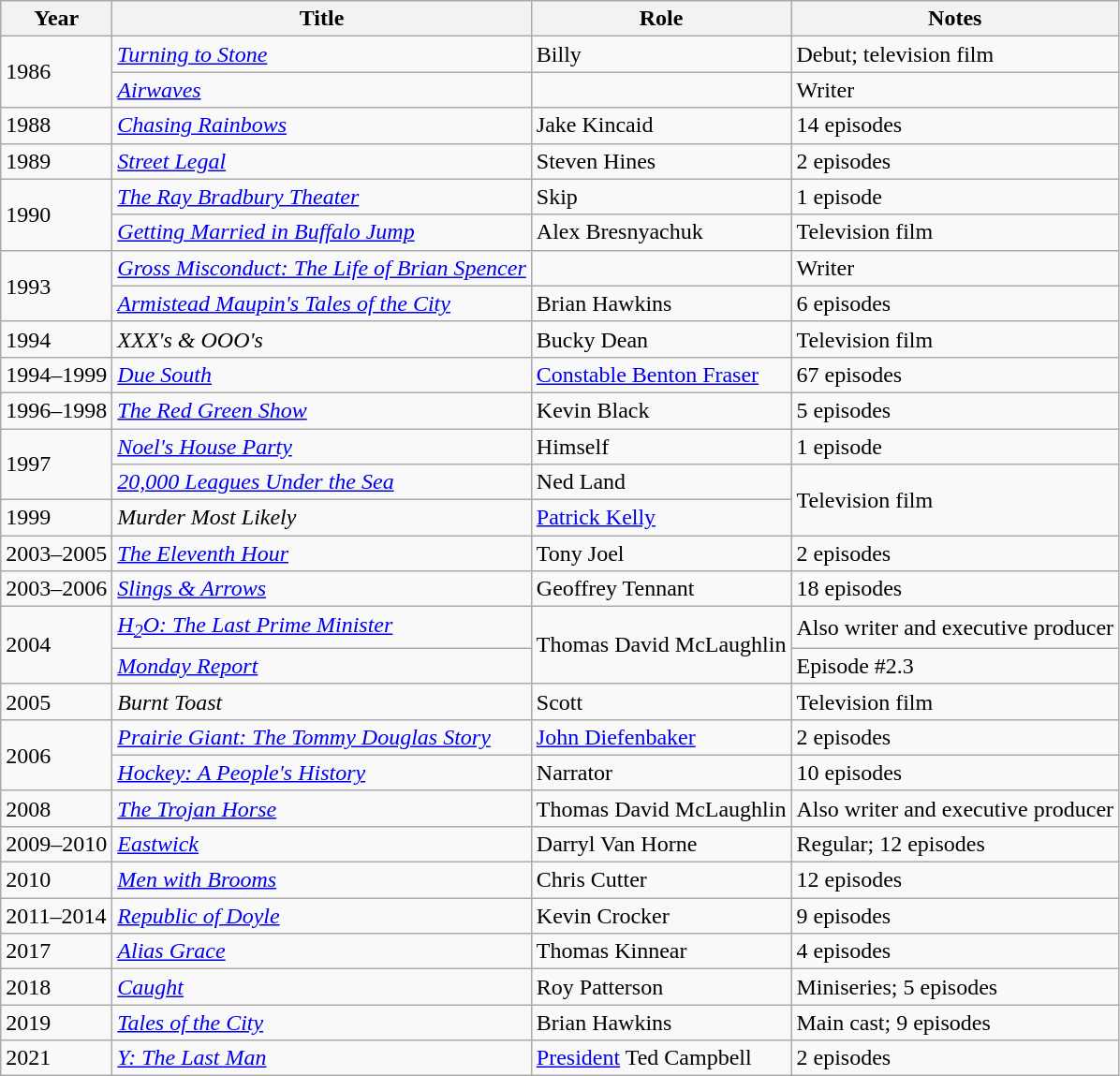<table class="wikitable sortable">
<tr>
<th>Year</th>
<th>Title</th>
<th>Role</th>
<th class="unsortable">Notes</th>
</tr>
<tr>
<td rowspan="2">1986</td>
<td><em><a href='#'>Turning to Stone</a></em></td>
<td>Billy</td>
<td>Debut; television film</td>
</tr>
<tr>
<td><em><a href='#'>Airwaves</a></em></td>
<td></td>
<td>Writer</td>
</tr>
<tr>
<td>1988</td>
<td><em><a href='#'>Chasing Rainbows</a></em></td>
<td>Jake Kincaid</td>
<td>14 episodes</td>
</tr>
<tr>
<td>1989</td>
<td><em><a href='#'>Street Legal</a></em></td>
<td>Steven Hines</td>
<td>2 episodes</td>
</tr>
<tr>
<td rowspan="2">1990</td>
<td data-sort-value="Ray Bradbury Theater, The"><em><a href='#'>The Ray Bradbury Theater</a></em></td>
<td>Skip</td>
<td>1 episode</td>
</tr>
<tr>
<td><em><a href='#'>Getting Married in Buffalo Jump</a></em></td>
<td>Alex Bresnyachuk</td>
<td>Television film</td>
</tr>
<tr>
<td rowspan="2">1993</td>
<td><em><a href='#'>Gross Misconduct: The Life of Brian Spencer</a></em></td>
<td></td>
<td>Writer</td>
</tr>
<tr>
<td><em><a href='#'>Armistead Maupin's Tales of the City</a></em></td>
<td>Brian Hawkins</td>
<td>6 episodes</td>
</tr>
<tr>
<td>1994</td>
<td><em>XXX's & OOO's</em></td>
<td>Bucky Dean</td>
<td>Television film</td>
</tr>
<tr>
<td>1994–1999</td>
<td><em><a href='#'>Due South</a></em></td>
<td><a href='#'>Constable Benton Fraser</a></td>
<td>67 episodes</td>
</tr>
<tr>
<td>1996–1998</td>
<td data-sort-value="Red Green Show, The"><em><a href='#'>The Red Green Show</a></em></td>
<td>Kevin Black</td>
<td>5 episodes</td>
</tr>
<tr>
<td rowspan="2">1997</td>
<td><em><a href='#'>Noel's House Party</a></em></td>
<td>Himself</td>
<td>1 episode</td>
</tr>
<tr>
<td><em><a href='#'>20,000 Leagues Under the Sea</a></em></td>
<td>Ned Land</td>
<td rowspan="2">Television film</td>
</tr>
<tr>
<td>1999</td>
<td><em>Murder Most Likely</em></td>
<td><a href='#'>Patrick Kelly</a></td>
</tr>
<tr>
<td>2003–2005</td>
<td data-sort-value="Eleventh Hour, The"><em><a href='#'>The Eleventh Hour</a></em></td>
<td>Tony Joel</td>
<td>2 episodes</td>
</tr>
<tr>
<td>2003–2006</td>
<td><em><a href='#'>Slings & Arrows</a></em></td>
<td>Geoffrey Tennant</td>
<td>18 episodes</td>
</tr>
<tr>
<td rowspan="2">2004</td>
<td><em><a href='#'>H<sub>2</sub>O: The Last Prime Minister</a></em></td>
<td rowspan="2">Thomas David McLaughlin</td>
<td>Also writer and executive producer</td>
</tr>
<tr>
<td><em><a href='#'>Monday Report</a></em></td>
<td>Episode #2.3</td>
</tr>
<tr>
<td>2005</td>
<td><em>Burnt Toast</em></td>
<td>Scott</td>
<td>Television film</td>
</tr>
<tr>
<td rowspan="2">2006</td>
<td><em><a href='#'>Prairie Giant: The Tommy Douglas Story</a></em></td>
<td><a href='#'>John Diefenbaker</a></td>
<td>2 episodes</td>
</tr>
<tr>
<td><em><a href='#'>Hockey: A People's History</a></em></td>
<td>Narrator</td>
<td>10 episodes</td>
</tr>
<tr>
<td>2008</td>
<td data-sort-value="Trojan Horse, The"><em><a href='#'>The Trojan Horse</a></em></td>
<td>Thomas David McLaughlin</td>
<td>Also writer and executive producer</td>
</tr>
<tr>
<td>2009–2010</td>
<td><em><a href='#'>Eastwick</a></em></td>
<td>Darryl Van Horne</td>
<td>Regular; 12 episodes</td>
</tr>
<tr>
<td>2010</td>
<td><em><a href='#'>Men with Brooms</a></em></td>
<td>Chris Cutter</td>
<td>12 episodes</td>
</tr>
<tr>
<td>2011–2014</td>
<td><em><a href='#'>Republic of Doyle</a></em></td>
<td>Kevin Crocker</td>
<td>9 episodes</td>
</tr>
<tr>
<td>2017</td>
<td><em><a href='#'>Alias Grace</a></em></td>
<td>Thomas Kinnear</td>
<td>4 episodes</td>
</tr>
<tr>
<td>2018</td>
<td><em><a href='#'>Caught</a></em></td>
<td>Roy Patterson</td>
<td>Miniseries; 5 episodes</td>
</tr>
<tr>
<td>2019</td>
<td><em><a href='#'>Tales of the City</a></em></td>
<td>Brian Hawkins</td>
<td>Main cast; 9 episodes</td>
</tr>
<tr>
<td>2021</td>
<td><em><a href='#'>Y: The Last Man</a></em></td>
<td><a href='#'>President</a> Ted Campbell</td>
<td>2 episodes</td>
</tr>
</table>
